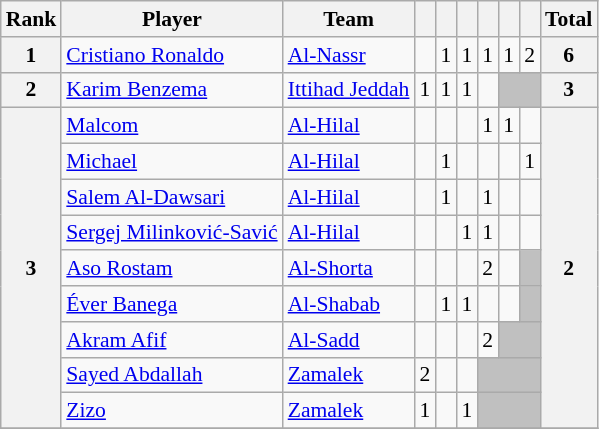<table class="wikitable" style="text-align:center; font-size:90%">
<tr>
<th>Rank</th>
<th>Player</th>
<th>Team</th>
<th></th>
<th></th>
<th></th>
<th></th>
<th></th>
<th></th>
<th>Total</th>
</tr>
<tr>
<th>1</th>
<td align=left> <a href='#'>Cristiano Ronaldo</a></td>
<td align=left> <a href='#'>Al-Nassr</a></td>
<td></td>
<td>1</td>
<td>1</td>
<td>1</td>
<td>1</td>
<td>2</td>
<th>6</th>
</tr>
<tr>
<th>2</th>
<td align=left> <a href='#'>Karim Benzema</a></td>
<td align=left> <a href='#'>Ittihad Jeddah</a></td>
<td>1</td>
<td>1</td>
<td>1</td>
<td></td>
<td bgcolor="silver" colspan=2></td>
<th>3</th>
</tr>
<tr>
<th rowspan=9>3</th>
<td align=left> <a href='#'>Malcom</a></td>
<td align=left> <a href='#'>Al-Hilal</a></td>
<td></td>
<td></td>
<td></td>
<td>1</td>
<td>1</td>
<td></td>
<th rowspan=9>2</th>
</tr>
<tr>
<td align=left> <a href='#'>Michael</a></td>
<td align=left> <a href='#'>Al-Hilal</a></td>
<td></td>
<td>1</td>
<td></td>
<td></td>
<td></td>
<td>1</td>
</tr>
<tr>
<td align=left> <a href='#'>Salem Al-Dawsari</a></td>
<td align=left> <a href='#'>Al-Hilal</a></td>
<td></td>
<td>1</td>
<td></td>
<td>1</td>
<td></td>
<td></td>
</tr>
<tr>
<td align=left> <a href='#'>Sergej Milinković-Savić</a></td>
<td align=left> <a href='#'>Al-Hilal</a></td>
<td></td>
<td></td>
<td>1</td>
<td>1</td>
<td></td>
<td></td>
</tr>
<tr>
<td align=left> <a href='#'>Aso Rostam</a></td>
<td align=left> <a href='#'>Al-Shorta</a></td>
<td></td>
<td></td>
<td></td>
<td>2</td>
<td></td>
<td bgcolor="silver"></td>
</tr>
<tr>
<td align=left> <a href='#'>Éver Banega</a></td>
<td align=left> <a href='#'>Al-Shabab</a></td>
<td></td>
<td>1</td>
<td>1</td>
<td></td>
<td></td>
<td bgcolor="silver"></td>
</tr>
<tr>
<td align=left> <a href='#'>Akram Afif</a></td>
<td align=left> <a href='#'>Al-Sadd</a></td>
<td></td>
<td></td>
<td></td>
<td>2</td>
<td bgcolor="silver" colspan=2></td>
</tr>
<tr>
<td align=left> <a href='#'>Sayed Abdallah</a></td>
<td align=left> <a href='#'>Zamalek</a></td>
<td>2</td>
<td></td>
<td></td>
<td bgcolor="silver" colspan=3></td>
</tr>
<tr>
<td align=left> <a href='#'>Zizo</a></td>
<td align=left> <a href='#'>Zamalek</a></td>
<td>1</td>
<td></td>
<td>1</td>
<td bgcolor="silver" colspan=3></td>
</tr>
<tr>
</tr>
</table>
